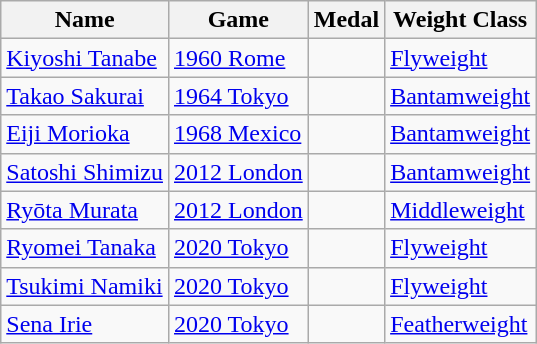<table class="wikitable">
<tr>
<th>Name</th>
<th>Game</th>
<th>Medal</th>
<th>Weight Class</th>
</tr>
<tr>
<td><a href='#'>Kiyoshi Tanabe</a></td>
<td><a href='#'>1960 Rome</a></td>
<td></td>
<td><a href='#'>Flyweight</a></td>
</tr>
<tr>
<td><a href='#'>Takao Sakurai</a></td>
<td><a href='#'>1964 Tokyo</a></td>
<td></td>
<td><a href='#'>Bantamweight</a></td>
</tr>
<tr>
<td><a href='#'>Eiji Morioka</a></td>
<td><a href='#'>1968 Mexico</a></td>
<td></td>
<td><a href='#'>Bantamweight</a></td>
</tr>
<tr>
<td><a href='#'>Satoshi Shimizu</a></td>
<td><a href='#'>2012 London</a></td>
<td></td>
<td><a href='#'>Bantamweight</a></td>
</tr>
<tr>
<td><a href='#'>Ryōta Murata</a></td>
<td><a href='#'>2012 London</a></td>
<td></td>
<td><a href='#'>Middleweight</a></td>
</tr>
<tr>
<td><a href='#'>Ryomei Tanaka</a></td>
<td><a href='#'>2020 Tokyo</a></td>
<td></td>
<td><a href='#'>Flyweight</a></td>
</tr>
<tr>
<td><a href='#'>Tsukimi Namiki</a></td>
<td><a href='#'>2020 Tokyo</a></td>
<td></td>
<td><a href='#'>Flyweight</a></td>
</tr>
<tr>
<td><a href='#'>Sena Irie</a></td>
<td><a href='#'>2020 Tokyo</a></td>
<td></td>
<td><a href='#'>Featherweight</a></td>
</tr>
</table>
